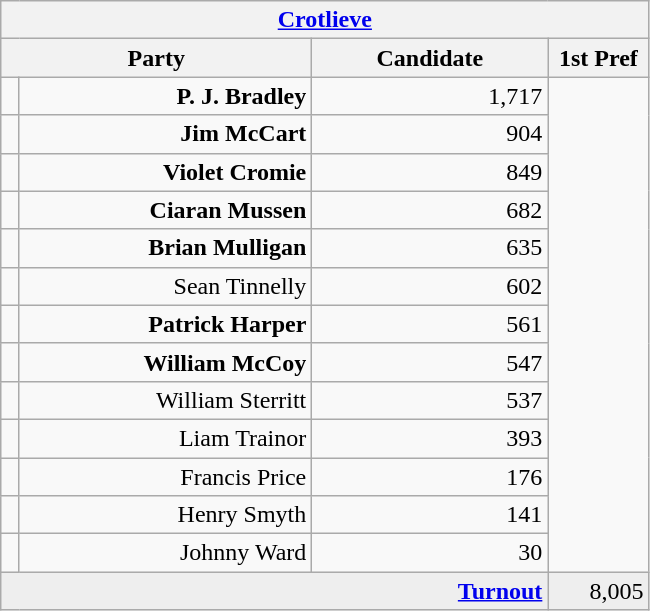<table class="wikitable">
<tr>
<th colspan="4" align="center"><a href='#'>Crotlieve</a></th>
</tr>
<tr>
<th colspan="2" align="center" width=200>Party</th>
<th width=150>Candidate</th>
<th width=60>1st Pref</th>
</tr>
<tr>
<td></td>
<td align="right"><strong>P. J. Bradley</strong></td>
<td align="right">1,717</td>
</tr>
<tr>
<td></td>
<td align="right"><strong>Jim McCart</strong></td>
<td align="right">904</td>
</tr>
<tr>
<td></td>
<td align="right"><strong>Violet Cromie</strong></td>
<td align="right">849</td>
</tr>
<tr>
<td></td>
<td align="right"><strong>Ciaran Mussen</strong></td>
<td align="right">682</td>
</tr>
<tr>
<td></td>
<td align="right"><strong>Brian Mulligan</strong></td>
<td align="right">635</td>
</tr>
<tr>
<td></td>
<td align="right">Sean Tinnelly</td>
<td align="right">602</td>
</tr>
<tr>
<td></td>
<td align="right"><strong>Patrick Harper</strong></td>
<td align="right">561</td>
</tr>
<tr>
<td></td>
<td align="right"><strong>William McCoy</strong></td>
<td align="right">547</td>
</tr>
<tr>
<td></td>
<td align="right">William Sterritt</td>
<td align="right">537</td>
</tr>
<tr>
<td></td>
<td align="right">Liam Trainor</td>
<td align="right">393</td>
</tr>
<tr>
<td></td>
<td align="right">Francis Price</td>
<td align="right">176</td>
</tr>
<tr>
<td></td>
<td align="right">Henry Smyth</td>
<td align="right">141</td>
</tr>
<tr>
<td></td>
<td align="right">Johnny Ward</td>
<td align="right">30</td>
</tr>
<tr bgcolor="EEEEEE">
<td colspan=3 align="right"><strong><a href='#'>Turnout</a></strong></td>
<td align="right">8,005</td>
</tr>
</table>
